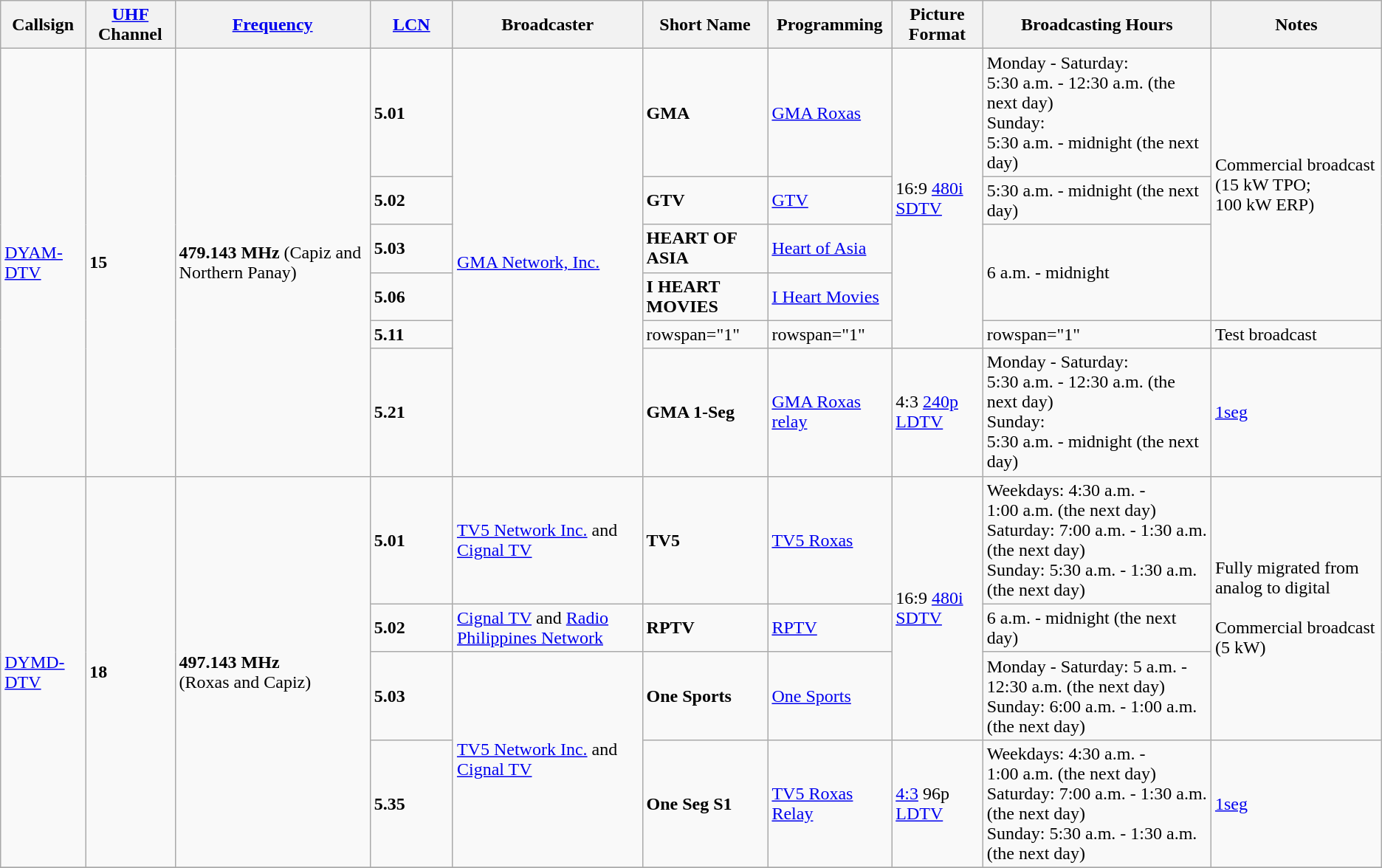<table class="wikitable sortable">
<tr>
<th>Callsign</th>
<th><a href='#'>UHF</a> Channel</th>
<th><a href='#'>Frequency</a></th>
<th width="6%"><a href='#'>LCN</a></th>
<th>Broadcaster</th>
<th>Short Name</th>
<th>Programming</th>
<th>Picture Format</th>
<th>Broadcasting Hours</th>
<th>Notes</th>
</tr>
<tr>
<td rowspan="6"><a href='#'>DYAM-DTV</a></td>
<td rowspan="6"><strong>15</strong></td>
<td rowspan="6"><strong>479.143 MHz</strong> (Capiz and Northern Panay)</td>
<td><strong>5.01</strong></td>
<td rowspan="6"><a href='#'>GMA Network, Inc.</a></td>
<td><strong>GMA</strong></td>
<td><a href='#'>GMA Roxas</a></td>
<td rowspan="5">16:9 <a href='#'>480i</a> <a href='#'>SDTV</a></td>
<td>Monday - Saturday: <br> 5:30 a.m. - 12:30 a.m. (the next day) <br> Sunday: <br> 5:30 a.m. - midnight (the next day)</td>
<td rowspan="4">Commercial broadcast                         <br>(15 kW TPO;<br>100 kW ERP)<br></td>
</tr>
<tr>
<td><strong>5.02</strong></td>
<td><strong>GTV</strong></td>
<td><a href='#'>GTV</a></td>
<td>5:30 a.m. - midnight (the next day)</td>
</tr>
<tr>
<td><strong>5.03</strong></td>
<td><strong>HEART OF ASIA</strong></td>
<td><a href='#'>Heart of Asia</a></td>
<td rowspan="2">6 a.m. - midnight</td>
</tr>
<tr>
<td><strong>5.06</strong></td>
<td><strong>I HEART MOVIES</strong></td>
<td><a href='#'>I Heart Movies</a></td>
</tr>
<tr>
<td><strong>5.11</strong></td>
<td>rowspan="1" </td>
<td>rowspan="1" </td>
<td>rowspan="1" </td>
<td rowspan="1">Test broadcast</td>
</tr>
<tr>
<td><strong>5.21</strong></td>
<td><strong>GMA 1-Seg</strong></td>
<td><a href='#'>GMA Roxas relay</a></td>
<td>4:3 <a href='#'>240p</a> <a href='#'>LDTV</a></td>
<td>Monday - Saturday: <br> 5:30 a.m. - 12:30 a.m. (the next day) <br> Sunday: <br> 5:30 a.m. - midnight (the next day)</td>
<td><a href='#'>1seg</a></td>
</tr>
<tr>
<td rowspan="4"><a href='#'>DYMD-DTV</a></td>
<td rowspan="4"><strong>18</strong></td>
<td rowspan="4"><strong>497.143 MHz</strong><br>(Roxas and Capiz)</td>
<td><strong>5.01</strong></td>
<td rowspan="1"><a href='#'>TV5 Network Inc.</a> and <a href='#'>Cignal TV</a></td>
<td><strong>TV5</strong></td>
<td><a href='#'>TV5 Roxas</a></td>
<td rowspan="3">16:9 <a href='#'>480i</a> <a href='#'>SDTV</a></td>
<td>Weekdays:  4:30 a.m. - 1:00 a.m. (the next day) <br> Saturday: 7:00 a.m. - 1:30 a.m. (the next day) <br> Sunday: 5:30 a.m. - 1:30 a.m. (the next day)</td>
<td rowspan="3">Fully migrated from analog to digital<br><br>Commercial broadcast (5 kW)<br></td>
</tr>
<tr>
<td><strong>5.02</strong></td>
<td><a href='#'>Cignal TV</a> and <a href='#'>Radio Philippines Network</a></td>
<td><strong>RPTV</strong></td>
<td><a href='#'>RPTV</a></td>
<td>6 a.m. - midnight (the next day)</td>
</tr>
<tr>
<td><strong>5.03</strong></td>
<td rowspan="2"><a href='#'>TV5 Network Inc.</a> and <a href='#'>Cignal TV</a></td>
<td><strong>One Sports</strong></td>
<td><a href='#'>One Sports</a></td>
<td>Monday - Saturday: 5 a.m. - 12:30 a.m. (the next day) <br> Sunday: 6:00 a.m. - 1:00 a.m. (the next day)</td>
</tr>
<tr>
<td><strong>5.35</strong></td>
<td><strong>One Seg S1</strong></td>
<td><a href='#'>TV5 Roxas Relay</a></td>
<td><a href='#'>4:3</a> 96p <a href='#'>LDTV</a></td>
<td>Weekdays:  4:30 a.m. - 1:00 a.m. (the next day) <br> Saturday: 7:00 a.m. - 1:30 a.m. (the next day) <br> Sunday: 5:30 a.m. - 1:30 a.m. (the next day)</td>
<td><a href='#'>1seg</a></td>
</tr>
<tr>
</tr>
</table>
